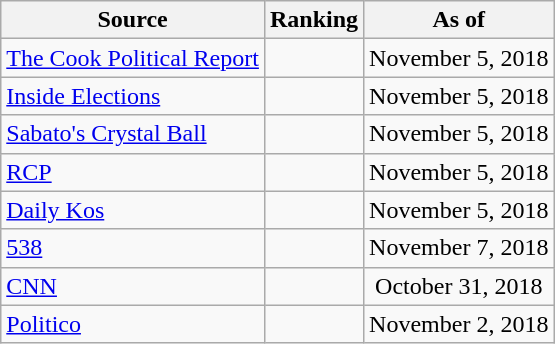<table class="wikitable" style="text-align:center">
<tr>
<th>Source</th>
<th>Ranking</th>
<th>As of</th>
</tr>
<tr>
<td align=left><a href='#'>The Cook Political Report</a></td>
<td></td>
<td>November 5, 2018</td>
</tr>
<tr>
<td align=left><a href='#'>Inside Elections</a></td>
<td></td>
<td>November 5, 2018</td>
</tr>
<tr>
<td align=left><a href='#'>Sabato's Crystal Ball</a></td>
<td></td>
<td>November 5, 2018</td>
</tr>
<tr>
<td align="left"><a href='#'>RCP</a></td>
<td></td>
<td>November 5, 2018</td>
</tr>
<tr>
<td align="left"><a href='#'>Daily Kos</a></td>
<td></td>
<td>November 5, 2018</td>
</tr>
<tr>
<td align="left"><a href='#'>538</a></td>
<td></td>
<td>November 7, 2018</td>
</tr>
<tr>
<td align="left"><a href='#'>CNN</a></td>
<td></td>
<td>October 31, 2018</td>
</tr>
<tr>
<td align="left"><a href='#'>Politico</a></td>
<td></td>
<td>November 2, 2018</td>
</tr>
</table>
